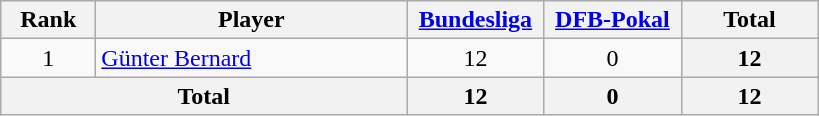<table class="wikitable" style="text-align:center;">
<tr>
<th style="width:56px;">Rank</th>
<th style="width:200px;">Player</th>
<th style="width:84px;"><a href='#'>Bundesliga</a></th>
<th style="width:84px;"><a href='#'>DFB-Pokal</a></th>
<th style="width:84px;">Total</th>
</tr>
<tr>
<td>1</td>
<td align="left"> <a href='#'>Günter Bernard</a></td>
<td>12</td>
<td>0</td>
<th>12</th>
</tr>
<tr>
<th colspan="2">Total</th>
<th>12</th>
<th>0</th>
<th>12</th>
</tr>
</table>
